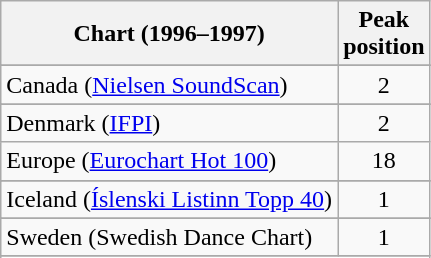<table class="wikitable sortable">
<tr>
<th>Chart (1996–1997)</th>
<th>Peak<br>position</th>
</tr>
<tr>
</tr>
<tr>
</tr>
<tr>
</tr>
<tr>
</tr>
<tr>
<td>Canada (<a href='#'>Nielsen SoundScan</a>)</td>
<td align="center">2</td>
</tr>
<tr>
</tr>
<tr>
<td>Denmark (<a href='#'>IFPI</a>)</td>
<td align="center">2</td>
</tr>
<tr>
<td>Europe (<a href='#'>Eurochart Hot 100</a>)</td>
<td align="center">18</td>
</tr>
<tr>
</tr>
<tr>
</tr>
<tr>
<td>Iceland (<a href='#'>Íslenski Listinn Topp 40</a>)</td>
<td align="center">1</td>
</tr>
<tr>
</tr>
<tr>
</tr>
<tr>
</tr>
<tr>
</tr>
<tr>
</tr>
<tr>
</tr>
<tr>
</tr>
<tr>
<td>Sweden (Swedish Dance Chart)</td>
<td align="center">1</td>
</tr>
<tr>
</tr>
<tr>
</tr>
<tr>
</tr>
<tr>
</tr>
<tr>
</tr>
<tr>
</tr>
<tr>
</tr>
<tr>
</tr>
<tr>
</tr>
</table>
